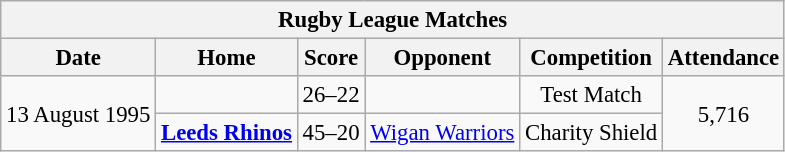<table class="wikitable" style="font-size: 95%;text-align: center;">
<tr>
<th colspan=6>Rugby League Matches</th>
</tr>
<tr>
<th>Date</th>
<th>Home</th>
<th>Score</th>
<th>Opponent</th>
<th>Competition</th>
<th>Attendance</th>
</tr>
<tr>
<td rowspan=2>13 August 1995</td>
<td><strong></strong></td>
<td>26–22</td>
<td></td>
<td>Test Match</td>
<td rowspan=2>5,716</td>
</tr>
<tr>
<td> <strong><a href='#'>Leeds Rhinos</a></strong></td>
<td>45–20</td>
<td> <a href='#'>Wigan Warriors</a></td>
<td>Charity Shield</td>
</tr>
</table>
